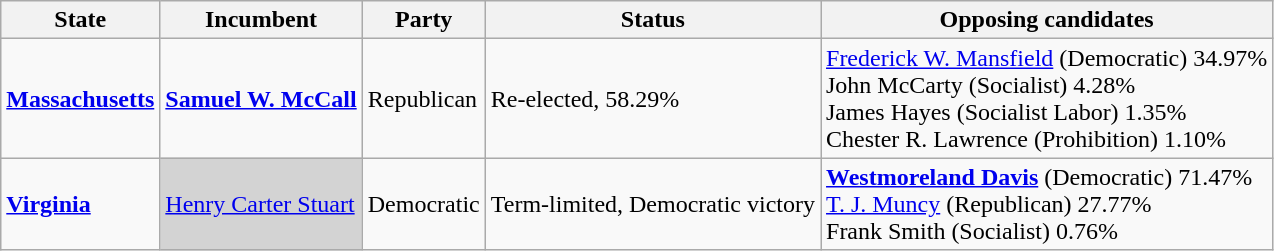<table class="wikitable">
<tr>
<th>State</th>
<th>Incumbent</th>
<th>Party</th>
<th>Status</th>
<th>Opposing candidates</th>
</tr>
<tr>
<td><strong><a href='#'>Massachusetts</a></strong></td>
<td><strong><a href='#'>Samuel W. McCall</a></strong></td>
<td>Republican</td>
<td>Re-elected, 58.29%</td>
<td><a href='#'>Frederick W. Mansfield</a> (Democratic) 34.97%<br>John McCarty (Socialist) 4.28%<br>James Hayes (Socialist Labor) 1.35%<br>Chester R. Lawrence (Prohibition) 1.10%<br></td>
</tr>
<tr>
<td><strong><a href='#'>Virginia</a></strong></td>
<td bgcolor="lightgrey"><a href='#'>Henry Carter Stuart</a></td>
<td>Democratic</td>
<td>Term-limited, Democratic victory</td>
<td><strong><a href='#'>Westmoreland Davis</a></strong> (Democratic) 71.47%<br><a href='#'>T. J. Muncy</a> (Republican) 27.77%<br>Frank Smith (Socialist) 0.76%<br></td>
</tr>
</table>
